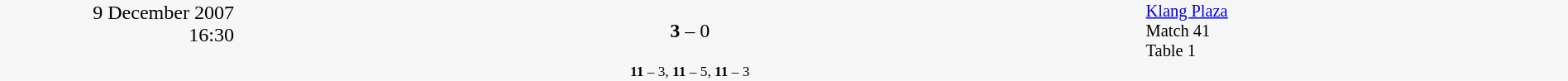<table style="width:100%; background:#f6f6f6;" cellspacing="0">
<tr>
<td rowspan="2" width="15%" style="text-align:right; vertical-align:top;">9 December 2007<br>16:30<br></td>
<td width="25%" style="text-align:right"><strong></strong></td>
<td width="8%" style="text-align:center"><strong>3</strong> –  0</td>
<td width="25%"></td>
<td width="27%" style="font-size:85%; vertical-align:top;"><a href='#'>Klang Plaza</a><br>Match 41<br>Table 1</td>
</tr>
<tr width="58%" style="font-size:85%;vertical-align:top;"|>
<td colspan="3" style="font-size:85%; text-align:center; vertical-align:top;"><strong>11</strong> – 3, <strong>11</strong> – 5, <strong>11</strong> – 3</td>
</tr>
</table>
